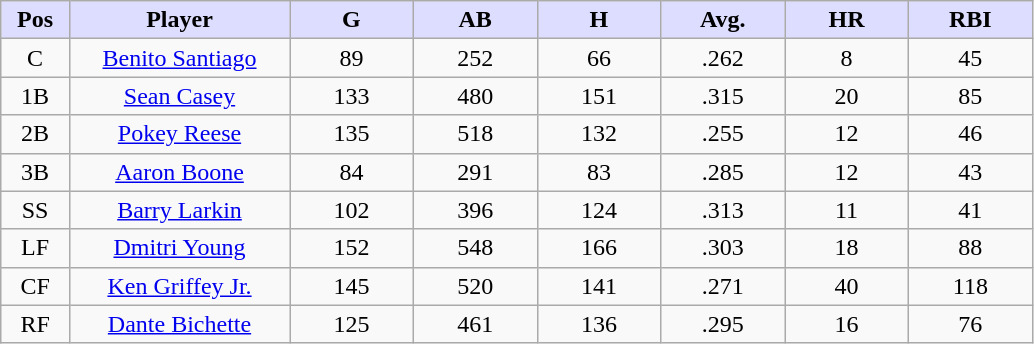<table class="wikitable sortable">
<tr>
<th style="background:#ddf; width:5%;">Pos</th>
<th style="background:#ddf; width:16%;">Player</th>
<th style="background:#ddf; width:9%;">G</th>
<th style="background:#ddf; width:9%;">AB</th>
<th style="background:#ddf; width:9%;">H</th>
<th style="background:#ddf; width:9%;">Avg.</th>
<th style="background:#ddf; width:9%;">HR</th>
<th style="background:#ddf; width:9%;">RBI</th>
</tr>
<tr style="text-align:center;">
<td>C</td>
<td><a href='#'>Benito Santiago</a></td>
<td>89</td>
<td>252</td>
<td>66</td>
<td>.262</td>
<td>8</td>
<td>45</td>
</tr>
<tr style="text-align:center;">
<td>1B</td>
<td><a href='#'>Sean Casey</a></td>
<td>133</td>
<td>480</td>
<td>151</td>
<td>.315</td>
<td>20</td>
<td>85</td>
</tr>
<tr style="text-align:center;">
<td>2B</td>
<td><a href='#'>Pokey Reese</a></td>
<td>135</td>
<td>518</td>
<td>132</td>
<td>.255</td>
<td>12</td>
<td>46</td>
</tr>
<tr style="text-align:center;">
<td>3B</td>
<td><a href='#'>Aaron Boone</a></td>
<td>84</td>
<td>291</td>
<td>83</td>
<td>.285</td>
<td>12</td>
<td>43</td>
</tr>
<tr style="text-align:center;">
<td>SS</td>
<td><a href='#'>Barry Larkin</a></td>
<td>102</td>
<td>396</td>
<td>124</td>
<td>.313</td>
<td>11</td>
<td>41</td>
</tr>
<tr style="text-align:center;">
<td>LF</td>
<td><a href='#'>Dmitri Young</a></td>
<td>152</td>
<td>548</td>
<td>166</td>
<td>.303</td>
<td>18</td>
<td>88</td>
</tr>
<tr style="text-align:center;">
<td>CF</td>
<td><a href='#'>Ken Griffey Jr.</a></td>
<td>145</td>
<td>520</td>
<td>141</td>
<td>.271</td>
<td>40</td>
<td>118</td>
</tr>
<tr style="text-align:center;">
<td>RF</td>
<td><a href='#'>Dante Bichette</a></td>
<td>125</td>
<td>461</td>
<td>136</td>
<td>.295</td>
<td>16</td>
<td>76</td>
</tr>
</table>
